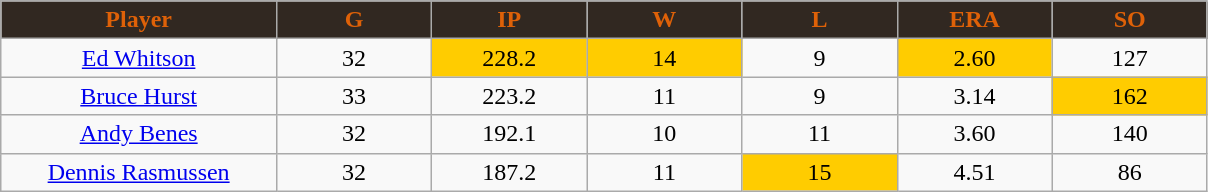<table class="wikitable sortable">
<tr>
<th style="background:#312821;color:#de6108;" width="16%">Player</th>
<th style="background:#312821;color:#de6108;" width="9%">G</th>
<th style="background:#312821;color:#de6108;" width="9%">IP</th>
<th style="background:#312821;color:#de6108;" width="9%">W</th>
<th style="background:#312821;color:#de6108;" width="9%">L</th>
<th style="background:#312821;color:#de6108;" width="9%">ERA</th>
<th style="background:#312821;color:#de6108;" width="9%">SO</th>
</tr>
<tr align="center">
<td><a href='#'>Ed Whitson</a></td>
<td>32</td>
<td bgcolor="#FFCC00">228.2</td>
<td bgcolor="#FFCC00">14</td>
<td>9</td>
<td bgcolor="FFCC00">2.60</td>
<td>127</td>
</tr>
<tr align=center>
<td><a href='#'>Bruce Hurst</a></td>
<td>33</td>
<td>223.2</td>
<td>11</td>
<td>9</td>
<td>3.14</td>
<td bgcolor="#FFCC00">162</td>
</tr>
<tr align="center">
<td><a href='#'>Andy Benes</a></td>
<td>32</td>
<td>192.1</td>
<td>10</td>
<td>11</td>
<td>3.60</td>
<td>140</td>
</tr>
<tr align="center">
<td><a href='#'>Dennis Rasmussen</a></td>
<td>32</td>
<td>187.2</td>
<td>11</td>
<td bgcolor="FFCC00">15</td>
<td>4.51</td>
<td>86</td>
</tr>
</table>
